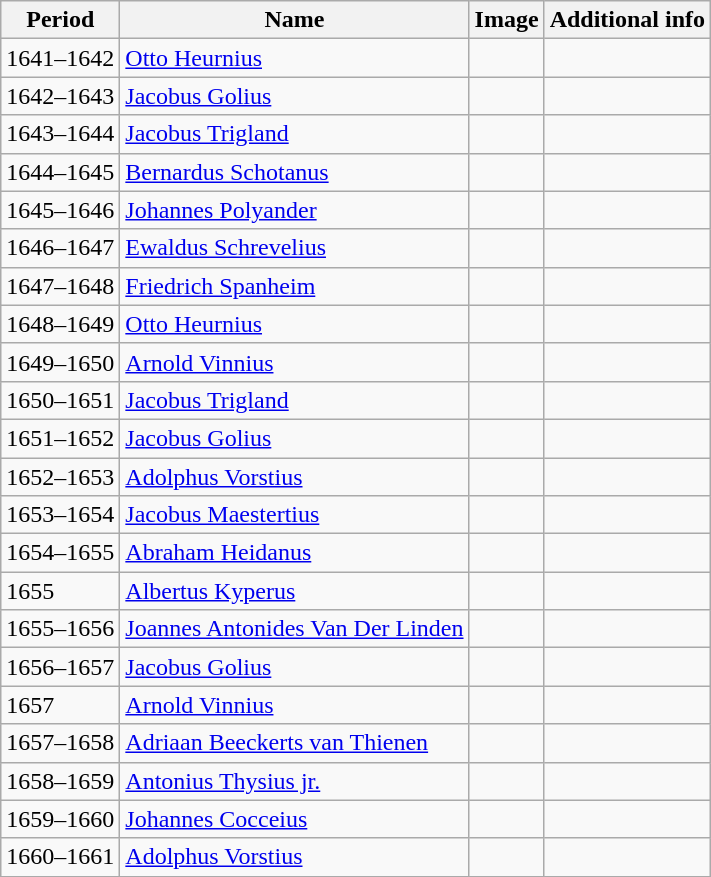<table class="wikitable">
<tr>
<th>Period</th>
<th>Name</th>
<th>Image</th>
<th>Additional info</th>
</tr>
<tr>
<td>1641–1642</td>
<td><a href='#'>Otto Heurnius</a></td>
<td></td>
<td></td>
</tr>
<tr>
<td>1642–1643</td>
<td><a href='#'>Jacobus Golius</a></td>
<td></td>
<td></td>
</tr>
<tr>
<td>1643–1644</td>
<td><a href='#'>Jacobus Trigland</a></td>
<td></td>
<td></td>
</tr>
<tr>
<td>1644–1645</td>
<td><a href='#'>Bernardus Schotanus</a></td>
<td></td>
<td></td>
</tr>
<tr>
<td>1645–1646</td>
<td><a href='#'>Johannes Polyander</a></td>
<td></td>
<td></td>
</tr>
<tr>
<td>1646–1647</td>
<td><a href='#'>Ewaldus Schrevelius</a></td>
<td></td>
<td></td>
</tr>
<tr>
<td>1647–1648</td>
<td><a href='#'>Friedrich Spanheim</a></td>
<td></td>
<td></td>
</tr>
<tr>
<td>1648–1649</td>
<td><a href='#'>Otto Heurnius</a></td>
<td></td>
<td></td>
</tr>
<tr>
<td>1649–1650</td>
<td><a href='#'>Arnold Vinnius</a></td>
<td></td>
<td></td>
</tr>
<tr>
<td>1650–1651</td>
<td><a href='#'>Jacobus Trigland</a></td>
<td></td>
<td></td>
</tr>
<tr>
<td>1651–1652</td>
<td><a href='#'>Jacobus Golius</a></td>
<td></td>
<td></td>
</tr>
<tr>
<td>1652–1653</td>
<td><a href='#'>Adolphus Vorstius</a></td>
<td></td>
<td></td>
</tr>
<tr>
<td>1653–1654</td>
<td><a href='#'>Jacobus Maestertius</a></td>
<td></td>
<td></td>
</tr>
<tr>
<td>1654–1655</td>
<td><a href='#'>Abraham Heidanus</a></td>
<td></td>
<td></td>
</tr>
<tr>
<td>1655</td>
<td><a href='#'>Albertus Kyperus</a></td>
<td></td>
<td></td>
</tr>
<tr>
<td>1655–1656</td>
<td><a href='#'>Joannes Antonides Van Der Linden</a></td>
<td></td>
<td></td>
</tr>
<tr>
<td>1656–1657</td>
<td><a href='#'>Jacobus Golius</a></td>
<td></td>
<td></td>
</tr>
<tr>
<td>1657</td>
<td><a href='#'>Arnold Vinnius</a></td>
<td></td>
<td></td>
</tr>
<tr>
<td>1657–1658</td>
<td><a href='#'>Adriaan Beeckerts van Thienen</a></td>
<td></td>
<td></td>
</tr>
<tr>
<td>1658–1659</td>
<td><a href='#'>Antonius Thysius jr.</a></td>
<td></td>
<td></td>
</tr>
<tr>
<td>1659–1660</td>
<td><a href='#'>Johannes Cocceius</a></td>
<td></td>
<td></td>
</tr>
<tr>
<td>1660–1661</td>
<td><a href='#'>Adolphus Vorstius</a></td>
<td></td>
<td></td>
</tr>
<tr>
</tr>
</table>
